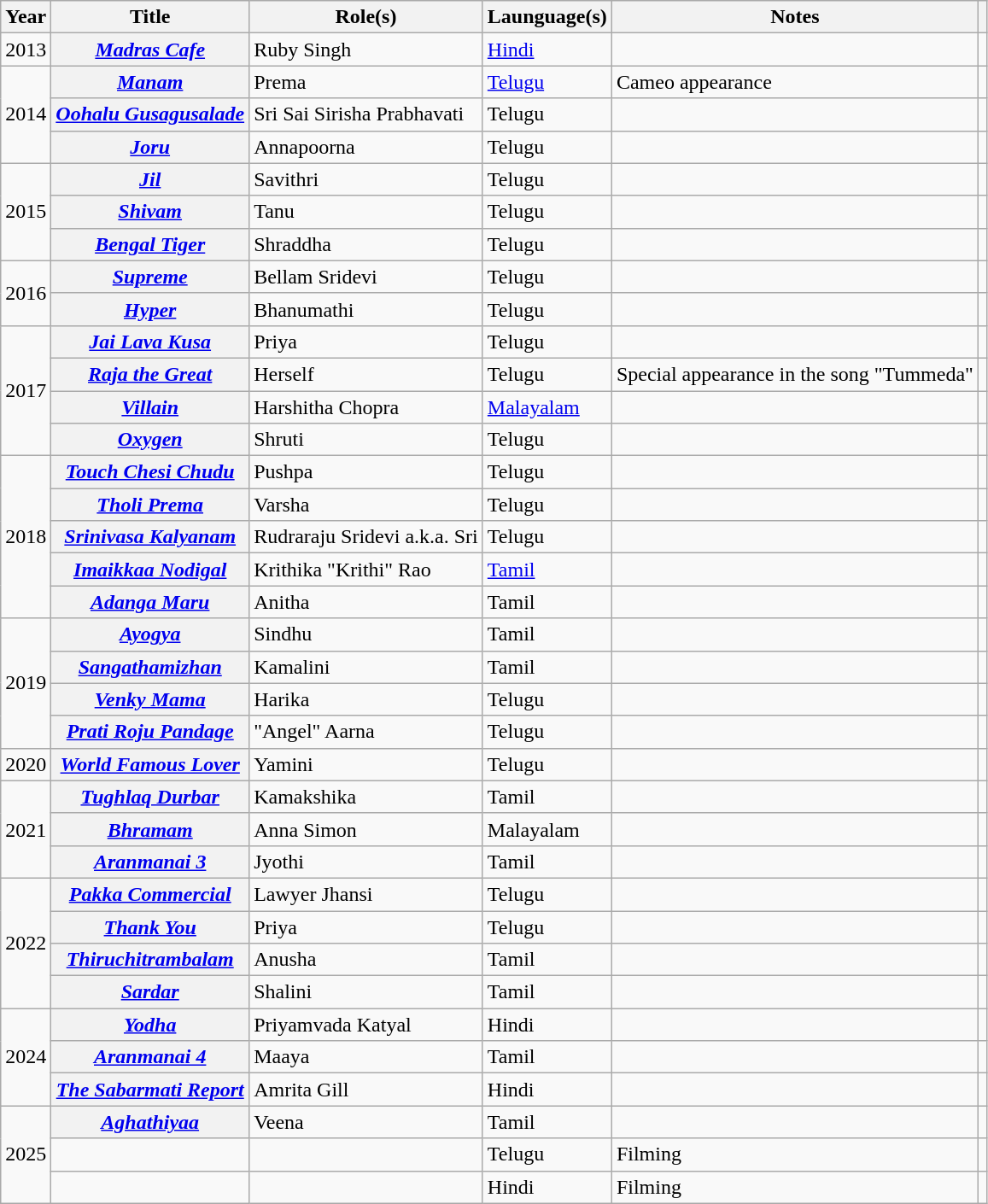<table class="wikitable plainrowheaders sortable">
<tr>
<th scope="col">Year</th>
<th scope="col">Title</th>
<th scope="col">Role(s)</th>
<th scope="col">Launguage(s)</th>
<th scope="col" class="unsortable">Notes</th>
<th scope="col" class="unsortable"></th>
</tr>
<tr>
<td>2013</td>
<th scope="row"><em><a href='#'>Madras Cafe</a></em></th>
<td>Ruby Singh</td>
<td><a href='#'>Hindi</a></td>
<td></td>
<td></td>
</tr>
<tr>
<td rowspan="3">2014</td>
<th scope="row"><em><a href='#'>Manam</a></em></th>
<td>Prema</td>
<td><a href='#'>Telugu</a></td>
<td>Cameo appearance</td>
<td></td>
</tr>
<tr>
<th scope="row"><em><a href='#'>Oohalu Gusagusalade</a></em></th>
<td>Sri Sai Sirisha Prabhavati</td>
<td>Telugu</td>
<td></td>
<td></td>
</tr>
<tr>
<th scope="row"><em><a href='#'>Joru</a></em></th>
<td>Annapoorna</td>
<td>Telugu</td>
<td></td>
<td></td>
</tr>
<tr>
<td rowspan="3">2015</td>
<th scope="row"><em><a href='#'>Jil</a></em></th>
<td>Savithri</td>
<td>Telugu</td>
<td></td>
<td></td>
</tr>
<tr>
<th scope="row"><em><a href='#'>Shivam</a></em></th>
<td>Tanu</td>
<td>Telugu</td>
<td></td>
<td></td>
</tr>
<tr>
<th scope="row"><em><a href='#'>Bengal Tiger</a></em></th>
<td>Shraddha</td>
<td>Telugu</td>
<td></td>
<td></td>
</tr>
<tr>
<td rowspan="2">2016</td>
<th scope="row"><em><a href='#'>Supreme</a></em></th>
<td>Bellam Sridevi</td>
<td>Telugu</td>
<td></td>
<td></td>
</tr>
<tr>
<th scope="row"><em><a href='#'>Hyper</a></em></th>
<td>Bhanumathi</td>
<td>Telugu</td>
<td></td>
<td></td>
</tr>
<tr>
<td rowspan="4">2017</td>
<th scope="row"><em><a href='#'>Jai Lava Kusa</a></em></th>
<td>Priya</td>
<td>Telugu</td>
<td></td>
<td></td>
</tr>
<tr>
<th scope="row"><em><a href='#'>Raja the Great</a></em></th>
<td>Herself</td>
<td>Telugu</td>
<td>Special appearance in the song "Tummeda"</td>
<td></td>
</tr>
<tr>
<th scope="row"><em><a href='#'>Villain</a></em></th>
<td>Harshitha Chopra</td>
<td><a href='#'>Malayalam</a></td>
<td></td>
<td></td>
</tr>
<tr>
<th scope="row"><em><a href='#'>Oxygen</a></em></th>
<td>Shruti</td>
<td>Telugu</td>
<td></td>
<td></td>
</tr>
<tr>
<td rowspan="5">2018</td>
<th scope="row"><em><a href='#'>Touch Chesi Chudu</a></em></th>
<td>Pushpa</td>
<td>Telugu</td>
<td></td>
<td></td>
</tr>
<tr>
<th scope="row"><em><a href='#'>Tholi Prema</a></em></th>
<td>Varsha</td>
<td>Telugu</td>
<td></td>
<td></td>
</tr>
<tr>
<th scope="row"><em><a href='#'>Srinivasa Kalyanam</a></em></th>
<td>Rudraraju Sridevi a.k.a. Sri</td>
<td>Telugu</td>
<td></td>
<td></td>
</tr>
<tr>
<th scope="row"><em><a href='#'>Imaikkaa Nodigal</a></em></th>
<td>Krithika "Krithi" Rao</td>
<td><a href='#'>Tamil</a></td>
<td></td>
<td></td>
</tr>
<tr>
<th scope="row"><em><a href='#'>Adanga Maru</a></em></th>
<td>Anitha</td>
<td>Tamil</td>
<td></td>
<td></td>
</tr>
<tr>
<td rowspan="4">2019</td>
<th scope="row"><em><a href='#'>Ayogya</a></em></th>
<td>Sindhu</td>
<td>Tamil</td>
<td></td>
<td></td>
</tr>
<tr>
<th scope="row"><em><a href='#'>Sangathamizhan</a></em></th>
<td>Kamalini</td>
<td>Tamil</td>
<td></td>
<td></td>
</tr>
<tr>
<th scope="row"><em><a href='#'>Venky Mama</a></em></th>
<td>Harika</td>
<td>Telugu</td>
<td></td>
<td></td>
</tr>
<tr>
<th scope="row"><em><a href='#'>Prati Roju Pandage</a></em></th>
<td>"Angel" Aarna</td>
<td>Telugu</td>
<td></td>
<td></td>
</tr>
<tr>
<td>2020</td>
<th scope="row"><em><a href='#'>World Famous Lover</a></em></th>
<td>Yamini</td>
<td>Telugu</td>
<td></td>
<td></td>
</tr>
<tr>
<td rowspan="3">2021</td>
<th scope="row"><em><a href='#'>Tughlaq Durbar</a></em></th>
<td>Kamakshika</td>
<td>Tamil</td>
<td></td>
<td></td>
</tr>
<tr>
<th scope="row"><em><a href='#'>Bhramam</a></em></th>
<td>Anna Simon</td>
<td>Malayalam</td>
<td></td>
<td></td>
</tr>
<tr>
<th scope="row"><em><a href='#'>Aranmanai 3</a></em></th>
<td>Jyothi</td>
<td>Tamil</td>
<td></td>
<td></td>
</tr>
<tr>
<td rowspan="4">2022</td>
<th scope="row"><em><a href='#'>Pakka Commercial</a></em></th>
<td>Lawyer Jhansi</td>
<td>Telugu</td>
<td></td>
<td></td>
</tr>
<tr>
<th scope="row"><em><a href='#'>Thank You</a></em></th>
<td>Priya</td>
<td>Telugu</td>
<td></td>
<td></td>
</tr>
<tr>
<th scope="row"><em><a href='#'>Thiruchitrambalam</a></em></th>
<td>Anusha</td>
<td>Tamil</td>
<td></td>
<td></td>
</tr>
<tr>
<th scope="row"><em><a href='#'>Sardar</a></em></th>
<td>Shalini</td>
<td>Tamil</td>
<td></td>
<td></td>
</tr>
<tr>
<td rowspan="3">2024</td>
<th scope="row"><em><a href='#'>Yodha</a></em></th>
<td>Priyamvada Katyal</td>
<td>Hindi</td>
<td></td>
<td></td>
</tr>
<tr>
<th scope="row"><em><a href='#'>Aranmanai 4</a></em></th>
<td>Maaya</td>
<td>Tamil</td>
<td></td>
<td></td>
</tr>
<tr>
<th scope="row"><em><a href='#'>The Sabarmati Report</a></em></th>
<td>Amrita Gill</td>
<td>Hindi</td>
<td></td>
<td></td>
</tr>
<tr>
<td rowspan="3">2025</td>
<th scope="row"><em><a href='#'>Aghathiyaa</a></em></th>
<td>Veena</td>
<td>Tamil</td>
<td></td>
<td></td>
</tr>
<tr>
<td></td>
<td></td>
<td>Telugu</td>
<td>Filming</td>
<td></td>
</tr>
<tr>
<td></td>
<td></td>
<td>Hindi</td>
<td>Filming</td>
<td></td>
</tr>
</table>
